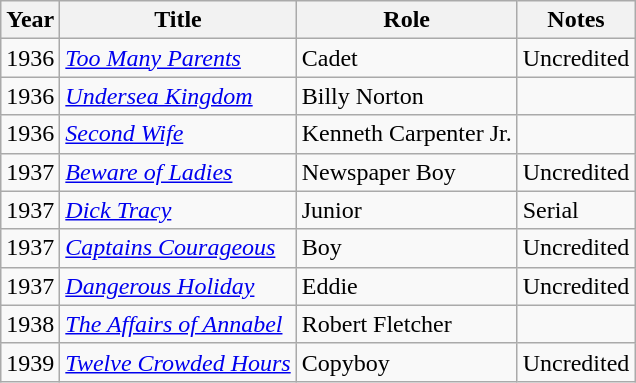<table class="wikitable">
<tr>
<th>Year</th>
<th>Title</th>
<th>Role</th>
<th>Notes</th>
</tr>
<tr>
<td>1936</td>
<td><em><a href='#'>Too Many Parents</a></em></td>
<td>Cadet</td>
<td>Uncredited</td>
</tr>
<tr>
<td>1936</td>
<td><em><a href='#'>Undersea Kingdom</a></em></td>
<td>Billy Norton</td>
<td></td>
</tr>
<tr>
<td>1936</td>
<td><em><a href='#'>Second Wife</a></em></td>
<td>Kenneth Carpenter Jr.</td>
<td></td>
</tr>
<tr>
<td>1937</td>
<td><em><a href='#'>Beware of Ladies</a></em></td>
<td>Newspaper Boy</td>
<td>Uncredited</td>
</tr>
<tr>
<td>1937</td>
<td><em><a href='#'>Dick Tracy</a></em></td>
<td>Junior</td>
<td>Serial</td>
</tr>
<tr>
<td>1937</td>
<td><em><a href='#'>Captains Courageous</a></em></td>
<td>Boy</td>
<td>Uncredited</td>
</tr>
<tr>
<td>1937</td>
<td><em><a href='#'>Dangerous Holiday</a></em></td>
<td>Eddie</td>
<td>Uncredited</td>
</tr>
<tr>
<td>1938</td>
<td><em><a href='#'>The Affairs of Annabel</a></em></td>
<td>Robert Fletcher</td>
<td></td>
</tr>
<tr>
<td>1939</td>
<td><em><a href='#'>Twelve Crowded Hours</a></em></td>
<td>Copyboy</td>
<td>Uncredited</td>
</tr>
</table>
